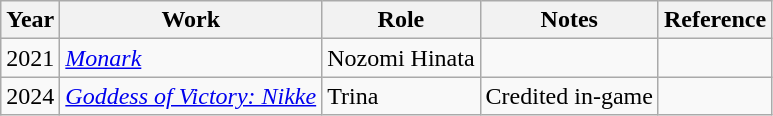<table class="wikitable">
<tr>
<th>Year</th>
<th>Work</th>
<th>Role</th>
<th>Notes</th>
<th>Reference</th>
</tr>
<tr>
<td>2021</td>
<td><em><a href='#'>Monark</a></em></td>
<td>Nozomi Hinata</td>
<td></td>
<td></td>
</tr>
<tr>
<td>2024</td>
<td><em><a href='#'>Goddess of Victory: Nikke</a></em></td>
<td>Trina</td>
<td>Credited in-game</td>
<td></td>
</tr>
</table>
